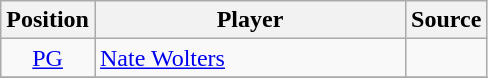<table class="wikitable sortable" style="text-align: center;">
<tr>
<th>Position</th>
<th style="width:200px;">Player</th>
<th>Source</th>
</tr>
<tr>
<td><a href='#'>PG</a></td>
<td style="text-align:left"> <a href='#'>Nate Wolters</a></td>
<td></td>
</tr>
<tr>
</tr>
</table>
